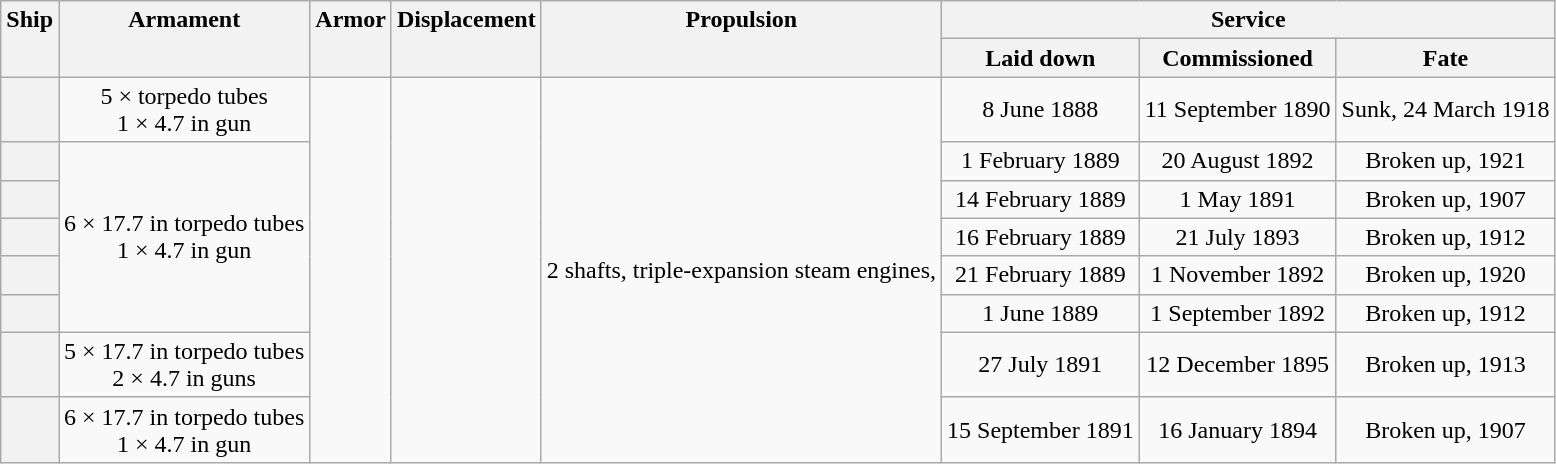<table class="wikitable plainrowheaders" style="text-align: center;">
<tr valign="top">
<th scope="col" rowspan="2">Ship</th>
<th scope="col" rowspan="2">Armament</th>
<th scope="col" rowspan="2">Armor</th>
<th scope="col" rowspan="2">Displacement</th>
<th scope="col" rowspan="2">Propulsion</th>
<th scope="col" colspan="3">Service</th>
</tr>
<tr valign="top">
<th scope="col">Laid down</th>
<th scope="col">Commissioned</th>
<th scope="col">Fate</th>
</tr>
<tr valign="center">
<th scope="row"></th>
<td>5 ×  torpedo tubes<br>1 × 4.7 in gun</td>
<td rowspan="8"></td>
<td rowspan="8"></td>
<td rowspan="8">2 shafts, triple-expansion steam engines, </td>
<td>8 June 1888</td>
<td>11 September 1890</td>
<td>Sunk, 24 March 1918</td>
</tr>
<tr valign="center">
<th scope="row"></th>
<td rowspan="5">6 × 17.7 in torpedo tubes<br>1 × 4.7 in gun</td>
<td>1 February 1889</td>
<td>20 August 1892</td>
<td>Broken up, 1921</td>
</tr>
<tr valign="center">
<th scope="row"></th>
<td>14 February 1889</td>
<td>1 May 1891</td>
<td>Broken up, 1907</td>
</tr>
<tr valign="center">
<th scope="row"></th>
<td>16 February 1889</td>
<td>21 July 1893</td>
<td>Broken up, 1912</td>
</tr>
<tr valign="center">
<th scope="row"></th>
<td>21 February 1889</td>
<td>1 November 1892</td>
<td>Broken up, 1920</td>
</tr>
<tr valign="center">
<th scope="row"></th>
<td>1 June 1889</td>
<td>1 September 1892</td>
<td>Broken up, 1912</td>
</tr>
<tr valign="center">
<th scope="row"></th>
<td>5 × 17.7 in torpedo tubes<br>2 × 4.7 in guns</td>
<td>27 July 1891</td>
<td>12 December 1895</td>
<td>Broken up, 1913</td>
</tr>
<tr valign="center">
<th scope="row"></th>
<td>6 × 17.7 in torpedo tubes<br>1 × 4.7 in gun</td>
<td>15 September 1891</td>
<td>16 January 1894</td>
<td>Broken up, 1907</td>
</tr>
</table>
